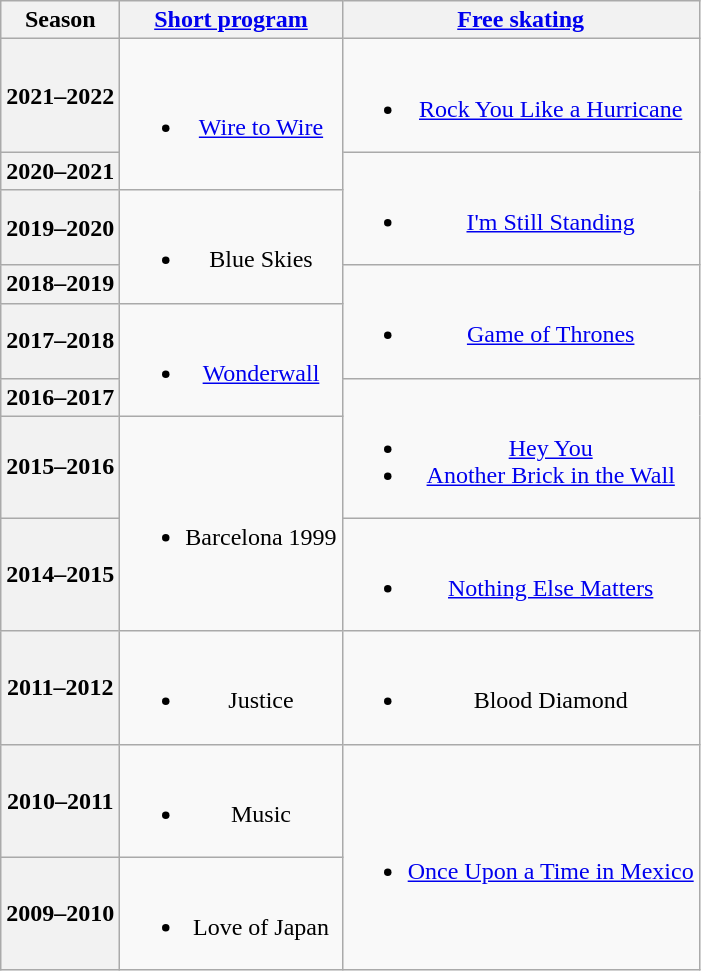<table class=wikitable style=text-align:center>
<tr>
<th>Season</th>
<th><a href='#'>Short program</a></th>
<th><a href='#'>Free skating</a></th>
</tr>
<tr>
<th>2021–2022 <br> </th>
<td rowspan=2><br><ul><li><a href='#'>Wire to Wire</a> <br></li></ul></td>
<td><br><ul><li><a href='#'>Rock You Like a Hurricane</a> <br> </li></ul></td>
</tr>
<tr>
<th>2020–2021 <br> </th>
<td rowspan=2><br><ul><li><a href='#'>I'm Still Standing</a> <br> </li></ul></td>
</tr>
<tr>
<th>2019–2020 <br> </th>
<td rowspan=2><br><ul><li>Blue Skies <br></li></ul></td>
</tr>
<tr>
<th>2018–2019 <br> </th>
<td rowspan=2><br><ul><li><a href='#'>Game of Thrones</a> <br> </li></ul></td>
</tr>
<tr>
<th>2017–2018 <br> </th>
<td rowspan=2><br><ul><li><a href='#'>Wonderwall</a> <br></li></ul></td>
</tr>
<tr>
<th>2016–2017 <br> </th>
<td rowspan=2><br><ul><li><a href='#'>Hey You</a> <br></li><li><a href='#'>Another Brick in the Wall</a> <br></li></ul></td>
</tr>
<tr>
<th>2015–2016 <br> </th>
<td rowspan=2><br><ul><li>Barcelona 1999</li></ul></td>
</tr>
<tr>
<th>2014–2015 <br> </th>
<td><br><ul><li><a href='#'>Nothing Else Matters</a> <br></li></ul></td>
</tr>
<tr>
<th>2011–2012 <br> </th>
<td><br><ul><li>Justice <br></li></ul></td>
<td><br><ul><li>Blood Diamond <br></li></ul></td>
</tr>
<tr>
<th>2010–2011 <br> </th>
<td><br><ul><li>Music <br></li></ul></td>
<td rowspan=2><br><ul><li><a href='#'>Once Upon a Time in Mexico</a> <br></li></ul></td>
</tr>
<tr>
<th>2009–2010 <br> </th>
<td><br><ul><li>Love of Japan</li></ul></td>
</tr>
</table>
